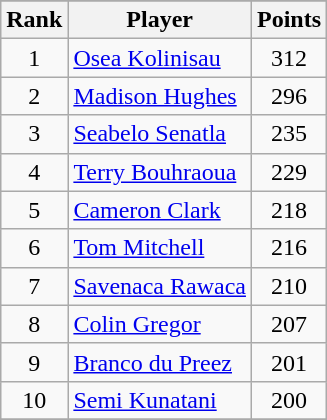<table class="wikitable sortable">
<tr>
</tr>
<tr>
<th>Rank</th>
<th>Player</th>
<th>Points</th>
</tr>
<tr>
<td align=center>1</td>
<td> <a href='#'>Osea Kolinisau</a></td>
<td align=center>312</td>
</tr>
<tr>
<td align=center>2</td>
<td> <a href='#'>Madison Hughes</a></td>
<td align=center>296</td>
</tr>
<tr>
<td align=center>3</td>
<td> <a href='#'>Seabelo Senatla</a></td>
<td align=center>235</td>
</tr>
<tr>
<td align=center>4</td>
<td> <a href='#'>Terry Bouhraoua</a></td>
<td align=center>229</td>
</tr>
<tr>
<td align=center>5</td>
<td> <a href='#'>Cameron Clark</a></td>
<td align=center>218</td>
</tr>
<tr>
<td align=center>6</td>
<td> <a href='#'>Tom Mitchell</a></td>
<td align=center>216</td>
</tr>
<tr>
<td align=center>7</td>
<td> <a href='#'>Savenaca Rawaca</a></td>
<td align=center>210</td>
</tr>
<tr>
<td align=center>8</td>
<td> <a href='#'>Colin Gregor</a></td>
<td align=center>207</td>
</tr>
<tr>
<td align=center>9</td>
<td> <a href='#'>Branco du Preez</a></td>
<td align=center>201</td>
</tr>
<tr>
<td align=center>10</td>
<td> <a href='#'>Semi Kunatani</a></td>
<td align=center>200</td>
</tr>
<tr>
</tr>
</table>
